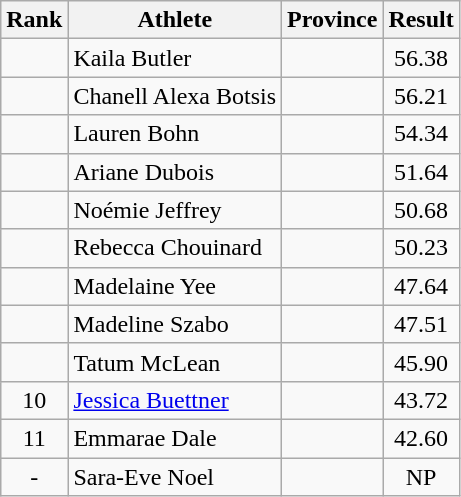<table class="wikitable sortable" style="text-align:center">
<tr>
<th>Rank</th>
<th>Athlete</th>
<th>Province</th>
<th>Result</th>
</tr>
<tr>
<td></td>
<td align=left>Kaila Butler</td>
<td align="left"></td>
<td>56.38</td>
</tr>
<tr>
<td></td>
<td align=left>Chanell Alexa Botsis</td>
<td align="left"></td>
<td>56.21</td>
</tr>
<tr>
<td></td>
<td align=left>Lauren Bohn</td>
<td align="left"></td>
<td>54.34</td>
</tr>
<tr>
<td></td>
<td align=left>Ariane Dubois</td>
<td align="left"></td>
<td>51.64</td>
</tr>
<tr>
<td></td>
<td align=left>Noémie Jeffrey</td>
<td align="left"></td>
<td>50.68</td>
</tr>
<tr>
<td></td>
<td align=left>Rebecca Chouinard</td>
<td align="left"></td>
<td>50.23</td>
</tr>
<tr>
<td></td>
<td align=left>Madelaine Yee</td>
<td align="left"></td>
<td>47.64</td>
</tr>
<tr>
<td></td>
<td align=left>Madeline Szabo</td>
<td align="left"></td>
<td>47.51</td>
</tr>
<tr>
<td></td>
<td align=left>Tatum McLean</td>
<td align="left"></td>
<td>45.90</td>
</tr>
<tr>
<td>10</td>
<td align=left><a href='#'>Jessica Buettner</a></td>
<td align="left"></td>
<td>43.72</td>
</tr>
<tr>
<td>11</td>
<td align=left>Emmarae Dale</td>
<td align="left"></td>
<td>42.60</td>
</tr>
<tr>
<td>-</td>
<td align=left>Sara-Eve Noel</td>
<td align="left"></td>
<td>NP</td>
</tr>
</table>
